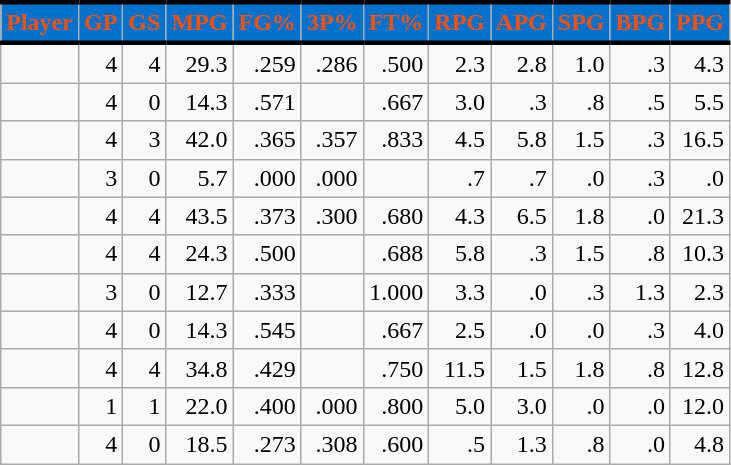<table class="wikitable sortable" style="text-align:right;">
<tr>
<th style="background:#0072CE; color:#FE5000; border-top:#010101 3px solid; border-bottom:#010101 3px solid;">Player</th>
<th style="background:#0072CE; color:#FE5000; border-top:#010101 3px solid; border-bottom:#010101 3px solid;">GP</th>
<th style="background:#0072CE; color:#FE5000; border-top:#010101 3px solid; border-bottom:#010101 3px solid;">GS</th>
<th style="background:#0072CE; color:#FE5000; border-top:#010101 3px solid; border-bottom:#010101 3px solid;">MPG</th>
<th style="background:#0072CE; color:#FE5000; border-top:#010101 3px solid; border-bottom:#010101 3px solid;">FG%</th>
<th style="background:#0072CE; color:#FE5000; border-top:#010101 3px solid; border-bottom:#010101 3px solid;">3P%</th>
<th style="background:#0072CE; color:#FE5000; border-top:#010101 3px solid; border-bottom:#010101 3px solid;">FT%</th>
<th style="background:#0072CE; color:#FE5000; border-top:#010101 3px solid; border-bottom:#010101 3px solid;">RPG</th>
<th style="background:#0072CE; color:#FE5000; border-top:#010101 3px solid; border-bottom:#010101 3px solid;">APG</th>
<th style="background:#0072CE; color:#FE5000; border-top:#010101 3px solid; border-bottom:#010101 3px solid;">SPG</th>
<th style="background:#0072CE; color:#FE5000; border-top:#010101 3px solid; border-bottom:#010101 3px solid;">BPG</th>
<th style="background:#0072CE; color:#FE5000; border-top:#010101 3px solid; border-bottom:#010101 3px solid;">PPG</th>
</tr>
<tr>
<td style="text-align:left;"></td>
<td>4</td>
<td>4</td>
<td>29.3</td>
<td>.259</td>
<td>.286</td>
<td>.500</td>
<td>2.3</td>
<td>2.8</td>
<td>1.0</td>
<td>.3</td>
<td>4.3</td>
</tr>
<tr>
<td style="text-align:left;"></td>
<td>4</td>
<td>0</td>
<td>14.3</td>
<td>.571</td>
<td></td>
<td>.667</td>
<td>3.0</td>
<td>.3</td>
<td>.8</td>
<td>.5</td>
<td>5.5</td>
</tr>
<tr>
<td style="text-align:left;"></td>
<td>4</td>
<td>3</td>
<td>42.0</td>
<td>.365</td>
<td>.357</td>
<td>.833</td>
<td>4.5</td>
<td>5.8</td>
<td>1.5</td>
<td>.3</td>
<td>16.5</td>
</tr>
<tr>
<td style="text-align:left;"></td>
<td>3</td>
<td>0</td>
<td>5.7</td>
<td>.000</td>
<td>.000</td>
<td></td>
<td>.7</td>
<td>.7</td>
<td>.0</td>
<td>.3</td>
<td>.0</td>
</tr>
<tr>
<td style="text-align:left;"></td>
<td>4</td>
<td>4</td>
<td>43.5</td>
<td>.373</td>
<td>.300</td>
<td>.680</td>
<td>4.3</td>
<td>6.5</td>
<td>1.8</td>
<td>.0</td>
<td>21.3</td>
</tr>
<tr>
<td style="text-align:left;"></td>
<td>4</td>
<td>4</td>
<td>24.3</td>
<td>.500</td>
<td></td>
<td>.688</td>
<td>5.8</td>
<td>.3</td>
<td>1.5</td>
<td>.8</td>
<td>10.3</td>
</tr>
<tr>
<td style="text-align:left;"></td>
<td>3</td>
<td>0</td>
<td>12.7</td>
<td>.333</td>
<td></td>
<td>1.000</td>
<td>3.3</td>
<td>.0</td>
<td>.3</td>
<td>1.3</td>
<td>2.3</td>
</tr>
<tr>
<td style="text-align:left;"></td>
<td>4</td>
<td>0</td>
<td>14.3</td>
<td>.545</td>
<td></td>
<td>.667</td>
<td>2.5</td>
<td>.0</td>
<td>.0</td>
<td>.3</td>
<td>4.0</td>
</tr>
<tr>
<td style="text-align:left;"></td>
<td>4</td>
<td>4</td>
<td>34.8</td>
<td>.429</td>
<td></td>
<td>.750</td>
<td>11.5</td>
<td>1.5</td>
<td>1.8</td>
<td>.8</td>
<td>12.8</td>
</tr>
<tr>
<td style="text-align:left;"></td>
<td>1</td>
<td>1</td>
<td>22.0</td>
<td>.400</td>
<td>.000</td>
<td>.800</td>
<td>5.0</td>
<td>3.0</td>
<td>.0</td>
<td>.0</td>
<td>12.0</td>
</tr>
<tr>
<td style="text-align:left;"></td>
<td>4</td>
<td>0</td>
<td>18.5</td>
<td>.273</td>
<td>.308</td>
<td>.600</td>
<td>.5</td>
<td>1.3</td>
<td>.8</td>
<td>.0</td>
<td>4.8</td>
</tr>
</table>
